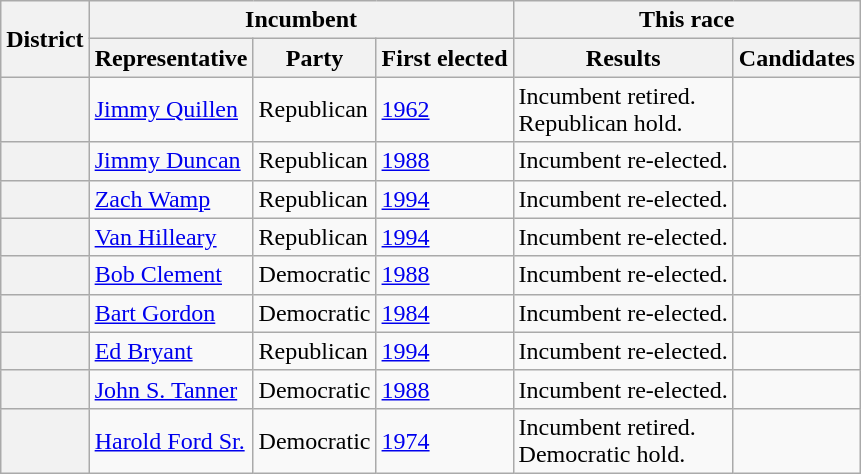<table class=wikitable>
<tr>
<th rowspan=2>District</th>
<th colspan=3>Incumbent</th>
<th colspan=2>This race</th>
</tr>
<tr>
<th>Representative</th>
<th>Party</th>
<th>First elected</th>
<th>Results</th>
<th>Candidates</th>
</tr>
<tr>
<th></th>
<td><a href='#'>Jimmy Quillen</a></td>
<td>Republican</td>
<td><a href='#'>1962</a></td>
<td>Incumbent retired.<br>Republican hold.</td>
<td nowrap><br></td>
</tr>
<tr>
<th></th>
<td><a href='#'>Jimmy Duncan</a></td>
<td>Republican</td>
<td><a href='#'>1988</a></td>
<td>Incumbent re-elected.</td>
<td nowrap><br></td>
</tr>
<tr>
<th></th>
<td><a href='#'>Zach Wamp</a></td>
<td>Republican</td>
<td><a href='#'>1994</a></td>
<td>Incumbent re-elected.</td>
<td nowrap><br></td>
</tr>
<tr>
<th></th>
<td><a href='#'>Van Hilleary</a></td>
<td>Republican</td>
<td><a href='#'>1994</a></td>
<td>Incumbent re-elected.</td>
<td nowrap></td>
</tr>
<tr>
<th></th>
<td><a href='#'>Bob Clement</a></td>
<td>Democratic</td>
<td><a href='#'>1988</a></td>
<td>Incumbent re-elected.</td>
<td nowrap></td>
</tr>
<tr>
<th></th>
<td><a href='#'>Bart Gordon</a></td>
<td>Democratic</td>
<td><a href='#'>1984</a></td>
<td>Incumbent re-elected.</td>
<td nowrap></td>
</tr>
<tr>
<th></th>
<td><a href='#'>Ed Bryant</a></td>
<td>Republican</td>
<td><a href='#'>1994</a></td>
<td>Incumbent re-elected.</td>
<td nowrap></td>
</tr>
<tr>
<th></th>
<td><a href='#'>John S. Tanner</a></td>
<td>Democratic</td>
<td><a href='#'>1988</a></td>
<td>Incumbent re-elected.</td>
<td nowrap></td>
</tr>
<tr>
<th></th>
<td><a href='#'>Harold Ford Sr.</a></td>
<td>Democratic</td>
<td><a href='#'>1974</a></td>
<td>Incumbent retired.<br>Democratic hold.</td>
<td nowrap></td>
</tr>
</table>
